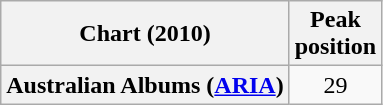<table class="wikitable sortable plainrowheaders" style="text-align:center">
<tr>
<th scope="col">Chart (2010)</th>
<th scope="col">Peak<br>position</th>
</tr>
<tr>
<th scope="row">Australian Albums (<a href='#'>ARIA</a>)</th>
<td>29</td>
</tr>
</table>
